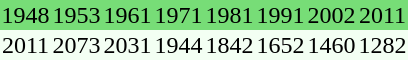<table align="center" cellspacing="0" style="background:#f3fff3">
<tr bgcolor="#77dd77">
<td align="center">1948</td>
<td align="center">1953</td>
<td align="center">1961</td>
<td align="center">1971</td>
<td align="center">1981</td>
<td align="center">1991</td>
<td align="center">2002</td>
<td align="center">2011</td>
</tr>
<tr>
<td align="center">2011</td>
<td align="center">2073</td>
<td align="center">2031</td>
<td align="center">1944</td>
<td align="center">1842</td>
<td align="center">1652</td>
<td align="center">1460</td>
<td align="center">1282</td>
</tr>
</table>
